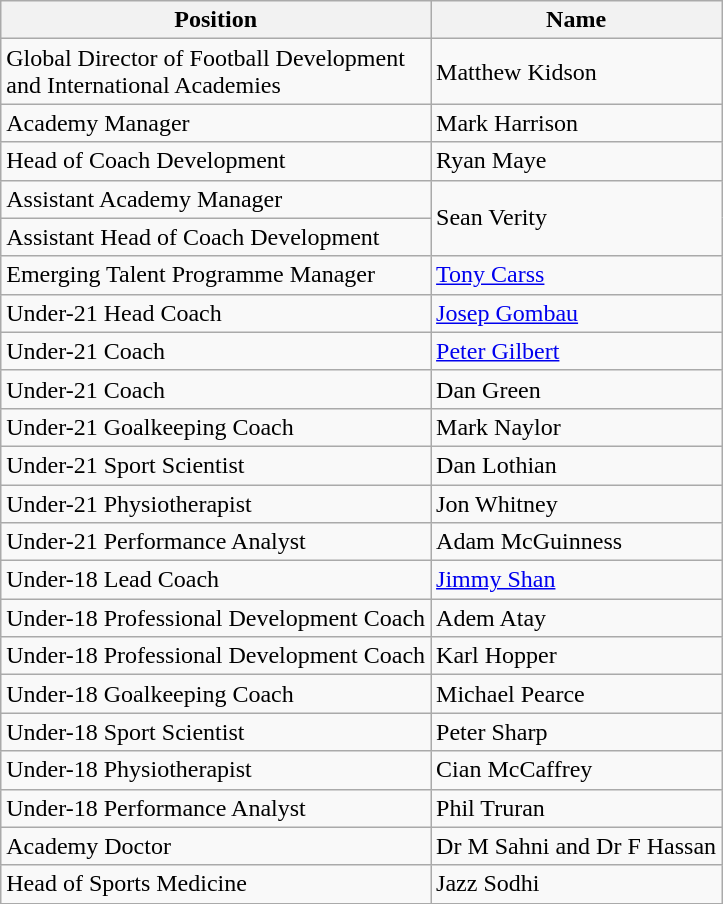<table class="wikitable">
<tr>
<th>Position</th>
<th>Name</th>
</tr>
<tr>
<td>Global Director of Football Development<br>and International Academies</td>
<td>Matthew Kidson</td>
</tr>
<tr>
<td>Academy Manager</td>
<td>Mark Harrison</td>
</tr>
<tr>
<td>Head of Coach Development</td>
<td>Ryan Maye</td>
</tr>
<tr>
<td>Assistant Academy Manager</td>
<td rowspan="2">Sean Verity</td>
</tr>
<tr>
<td>Assistant Head of Coach Development</td>
</tr>
<tr>
<td>Emerging Talent Programme Manager</td>
<td><a href='#'>Tony Carss</a></td>
</tr>
<tr>
<td>Under-21 Head Coach</td>
<td><a href='#'>Josep Gombau</a></td>
</tr>
<tr>
<td>Under-21 Coach</td>
<td><a href='#'>Peter Gilbert</a></td>
</tr>
<tr>
<td>Under-21 Coach</td>
<td>Dan Green</td>
</tr>
<tr>
<td>Under-21 Goalkeeping Coach</td>
<td>Mark Naylor</td>
</tr>
<tr>
<td>Under-21 Sport Scientist</td>
<td>Dan Lothian</td>
</tr>
<tr>
<td>Under-21 Physiotherapist</td>
<td>Jon Whitney</td>
</tr>
<tr>
<td>Under-21 Performance Analyst</td>
<td>Adam McGuinness</td>
</tr>
<tr>
<td>Under-18 Lead Coach</td>
<td><a href='#'>Jimmy Shan</a></td>
</tr>
<tr>
<td>Under-18 Professional Development Coach</td>
<td>Adem Atay</td>
</tr>
<tr>
<td>Under-18 Professional Development Coach</td>
<td>Karl Hopper</td>
</tr>
<tr>
<td>Under-18 Goalkeeping Coach</td>
<td>Michael Pearce</td>
</tr>
<tr>
<td>Under-18 Sport Scientist</td>
<td>Peter Sharp</td>
</tr>
<tr>
<td>Under-18 Physiotherapist</td>
<td>Cian McCaffrey</td>
</tr>
<tr>
<td>Under-18 Performance Analyst</td>
<td>Phil Truran</td>
</tr>
<tr>
<td>Academy Doctor</td>
<td>Dr M Sahni and Dr F Hassan</td>
</tr>
<tr>
<td>Head of Sports Medicine</td>
<td>Jazz Sodhi</td>
</tr>
</table>
